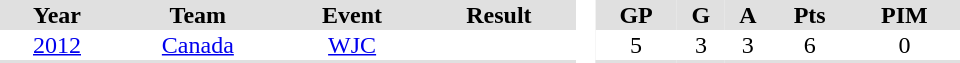<table border="0" cellpadding="1" cellspacing="0" style="text-align:center; width:40em">
<tr ALIGN="centre" bgcolor="#e0e0e0">
<th>Year</th>
<th>Team</th>
<th>Event</th>
<th>Result</th>
<th rowspan="97" bgcolor="#ffffff"> </th>
<th>GP</th>
<th>G</th>
<th>A</th>
<th>Pts</th>
<th>PIM</th>
</tr>
<tr>
<td><a href='#'>2012</a></td>
<td><a href='#'>Canada</a></td>
<td><a href='#'>WJC</a></td>
<td></td>
<td>5</td>
<td>3</td>
<td>3</td>
<td>6</td>
<td>0</td>
</tr>
<tr align="centre" bgcolor="#e0e0e0">
<th colspan="4"></th>
<th></th>
<th></th>
<th></th>
<th></th>
<th></th>
</tr>
</table>
